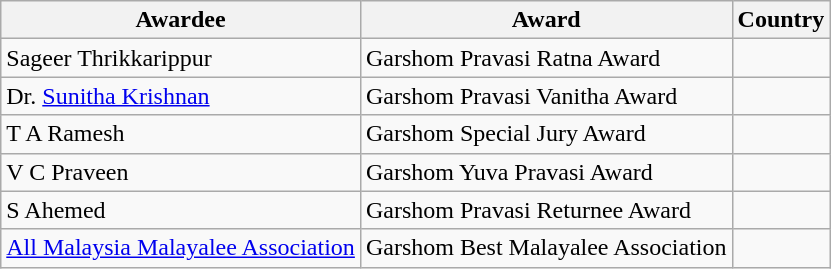<table class="wikitable">
<tr>
<th>Awardee</th>
<th>Award</th>
<th>Country</th>
</tr>
<tr>
<td>Sageer Thrikkarippur</td>
<td>Garshom Pravasi Ratna Award</td>
<td></td>
</tr>
<tr>
<td>Dr. <a href='#'>Sunitha Krishnan</a></td>
<td>Garshom Pravasi Vanitha Award</td>
<td></td>
</tr>
<tr>
<td>T A Ramesh</td>
<td>Garshom Special Jury Award</td>
<td></td>
</tr>
<tr>
<td>V C Praveen</td>
<td>Garshom Yuva Pravasi Award</td>
<td></td>
</tr>
<tr>
<td>S Ahemed</td>
<td>Garshom Pravasi Returnee Award</td>
<td></td>
</tr>
<tr>
<td><a href='#'>All Malaysia Malayalee Association</a></td>
<td>Garshom Best Malayalee Association</td>
<td></td>
</tr>
</table>
